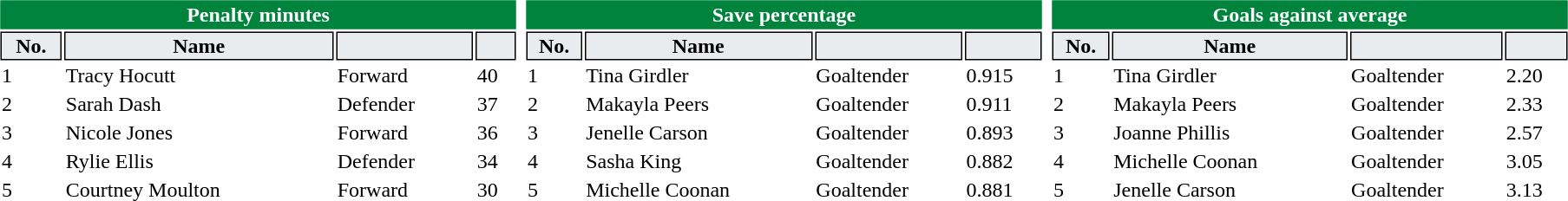<table>
<tr valign=top>
<td><br><table class="toccolours" style="width:25em">
<tr>
<th colspan="4" style="background:#00843d;color:white;border:#00843d 1px solid">Penalty minutes</th>
</tr>
<tr>
<th style="background:#e9ecef;color:black;border:#000000 1px solid;">No.</th>
<th style="background:#e9ecef;color:black;border:#000000 1px solid;">Name</th>
<th style="background:#e9ecef;color:black;border:#000000 1px solid;"></th>
<th style="background:#e9ecef;color:black;border:#000000 1px solid;"></th>
</tr>
<tr>
<td>1</td>
<td> Tracy Hocutt</td>
<td>Forward</td>
<td>40</td>
</tr>
<tr>
<td>2</td>
<td> Sarah Dash</td>
<td>Defender</td>
<td>37</td>
</tr>
<tr>
<td>3</td>
<td> Nicole Jones</td>
<td>Forward</td>
<td>36</td>
</tr>
<tr>
<td>4</td>
<td> Rylie Ellis</td>
<td>Defender</td>
<td>34</td>
</tr>
<tr>
<td>5</td>
<td> Courtney Moulton</td>
<td>Forward</td>
<td>30</td>
</tr>
</table>
</td>
<td><br><table class="toccolours" style="width:25em">
<tr>
<th colspan="4" style="background:#00843d;color:white;border:#00843d 1px solid">Save percentage</th>
</tr>
<tr>
<th style="background:#e9ecef;color:black;border:#000000 1px solid;">No.</th>
<th style="background:#e9ecef;color:black;border:#000000 1px solid;">Name</th>
<th style="background:#e9ecef;color:black;border:#000000 1px solid;"></th>
<th style="background:#e9ecef;color:black;border:#000000 1px solid;"></th>
</tr>
<tr>
<td>1</td>
<td> Tina Girdler</td>
<td>Goaltender</td>
<td>0.915</td>
</tr>
<tr>
<td>2</td>
<td> Makayla Peers</td>
<td>Goaltender</td>
<td>0.911</td>
</tr>
<tr>
<td>3</td>
<td> Jenelle Carson</td>
<td>Goaltender</td>
<td>0.893</td>
</tr>
<tr>
<td>4</td>
<td> Sasha King</td>
<td>Goaltender</td>
<td>0.882</td>
</tr>
<tr>
<td>5</td>
<td> Michelle Coonan</td>
<td>Goaltender</td>
<td>0.881</td>
</tr>
</table>
</td>
<td><br><table class="toccolours" style="width:25em">
<tr>
<th colspan="4" style="background:#00843d;color:white;border:#00843d 1px solid">Goals against average</th>
</tr>
<tr>
<th style="background:#e9ecef;color:black;border:#000000 1px solid;">No.</th>
<th style="background:#e9ecef;color:black;border:#000000 1px solid;">Name</th>
<th style="background:#e9ecef;color:black;border:#000000 1px solid;"></th>
<th style="background:#e9ecef;color:black;border:#000000 1px solid;"></th>
</tr>
<tr>
<td>1</td>
<td> Tina Girdler</td>
<td>Goaltender</td>
<td>2.20</td>
</tr>
<tr>
<td>2</td>
<td> Makayla Peers</td>
<td>Goaltender</td>
<td>2.33</td>
</tr>
<tr>
<td>3</td>
<td> Joanne Phillis</td>
<td>Goaltender</td>
<td>2.57</td>
</tr>
<tr>
<td>4</td>
<td> Michelle Coonan</td>
<td>Goaltender</td>
<td>3.05</td>
</tr>
<tr>
<td>5</td>
<td> Jenelle Carson</td>
<td>Goaltender</td>
<td>3.13</td>
</tr>
</table>
</td>
</tr>
</table>
